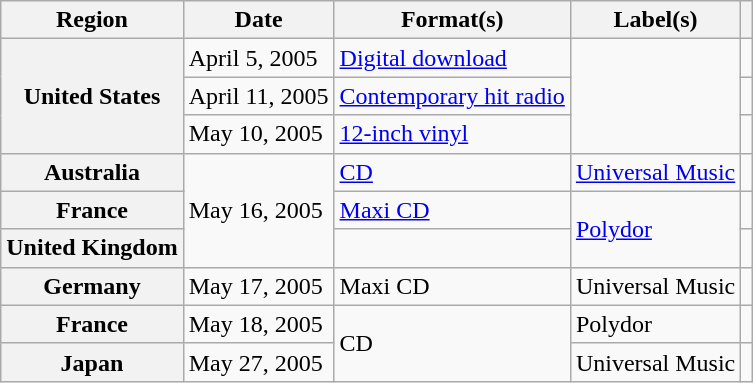<table class="wikitable plainrowheaders">
<tr>
<th scope="col">Region</th>
<th scope="col">Date</th>
<th scope="col">Format(s)</th>
<th scope="col">Label(s)</th>
<th scope="col"></th>
</tr>
<tr>
<th scope="row" rowspan="3">United States</th>
<td>April 5, 2005</td>
<td><a href='#'>Digital download</a></td>
<td rowspan="3"></td>
<td></td>
</tr>
<tr>
<td>April 11, 2005</td>
<td><a href='#'>Contemporary hit radio</a></td>
<td></td>
</tr>
<tr>
<td>May 10, 2005</td>
<td><a href='#'>12-inch vinyl</a></td>
<td></td>
</tr>
<tr>
<th scope="row">Australia</th>
<td rowspan="3">May 16, 2005</td>
<td><a href='#'>CD</a></td>
<td><a href='#'>Universal Music</a></td>
<td></td>
</tr>
<tr>
<th scope="row">France</th>
<td><a href='#'>Maxi CD</a></td>
<td rowspan="2"><a href='#'>Polydor</a></td>
<td></td>
</tr>
<tr>
<th scope="row">United Kingdom</th>
<td></td>
<td></td>
</tr>
<tr>
<th scope="row">Germany</th>
<td>May 17, 2005</td>
<td>Maxi CD</td>
<td>Universal Music</td>
<td></td>
</tr>
<tr>
<th scope="row">France</th>
<td>May 18, 2005</td>
<td rowspan="2">CD</td>
<td>Polydor</td>
<td></td>
</tr>
<tr>
<th scope="row">Japan</th>
<td>May 27, 2005</td>
<td>Universal Music</td>
<td></td>
</tr>
</table>
